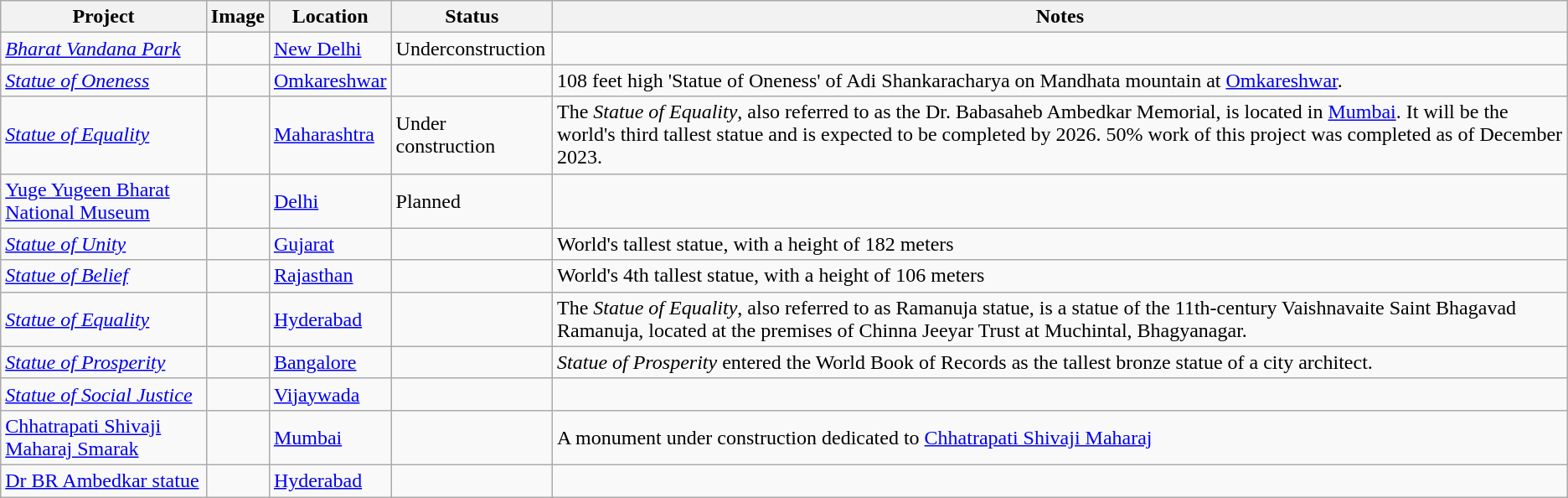<table class="wikitable sortable">
<tr>
<th>Project</th>
<th>Image</th>
<th>Location</th>
<th>Status</th>
<th>Notes</th>
</tr>
<tr>
<td><em><a href='#'>Bharat Vandana Park</a></em></td>
<td></td>
<td><a href='#'>New Delhi</a></td>
<td>Underconstruction</td>
<td></td>
</tr>
<tr>
<td><em><a href='#'>Statue of Oneness</a></em></td>
<td></td>
<td><a href='#'>Omkareshwar</a></td>
<td></td>
<td>108 feet high 'Statue of Oneness' of Adi Shankaracharya on Mandhata mountain at <a href='#'>Omkareshwar</a>.</td>
</tr>
<tr>
<td><em><a href='#'>Statue of Equality</a></em></td>
<td></td>
<td><a href='#'>Maharashtra</a></td>
<td>Under construction</td>
<td>The <em>Statue of Equality</em>, also referred to as the Dr. Babasaheb Ambedkar Memorial, is located in <a href='#'>Mumbai</a>. It will be the world's third tallest statue and is expected to be completed by 2026. 50% work of this project was completed as of December 2023.</td>
</tr>
<tr>
<td><a href='#'>Yuge Yugeen Bharat National Museum</a></td>
<td></td>
<td><a href='#'>Delhi</a></td>
<td>Planned</td>
<td></ref></td>
</tr>
<tr>
<td><em><a href='#'>Statue of Unity</a></em></td>
<td></td>
<td><a href='#'>Gujarat</a></td>
<td></td>
<td>World's tallest statue, with a height of 182 meters</td>
</tr>
<tr>
<td><em><a href='#'>Statue of Belief</a></em></td>
<td></td>
<td><a href='#'>Rajasthan</a></td>
<td></td>
<td>World's 4th tallest statue, with a height of 106 meters</td>
</tr>
<tr>
<td><em><a href='#'>Statue of Equality</a></em></td>
<td></td>
<td><a href='#'>Hyderabad</a></td>
<td></td>
<td>The <em>Statue of Equality</em>, also referred to as Ramanuja statue, is a statue of the 11th-century Vaishnavaite Saint Bhagavad Ramanuja, located at the premises of Chinna Jeeyar Trust at Muchintal, Bhagyanagar.</td>
</tr>
<tr>
<td><em><a href='#'>Statue of Prosperity</a></em></td>
<td></td>
<td><a href='#'>Bangalore</a></td>
<td></td>
<td><em>Statue of Prosperity</em> entered the World Book of Records as the tallest bronze statue of a city architect.</td>
</tr>
<tr>
<td><em><a href='#'>Statue of Social Justice</a></em></td>
<td></td>
<td><a href='#'>Vijaywada</a></td>
<td></td>
<td></td>
</tr>
<tr>
<td><a href='#'>Chhatrapati Shivaji Maharaj Smarak</a></td>
<td></td>
<td><a href='#'>Mumbai</a></td>
<td></td>
<td>A monument under construction dedicated to <a href='#'>Chhatrapati Shivaji Maharaj</a></td>
</tr>
<tr>
<td><a href='#'>Dr BR Ambedkar statue</a></td>
<td></td>
<td><a href='#'>Hyderabad</a></td>
<td></td>
<td></td>
</tr>
</table>
